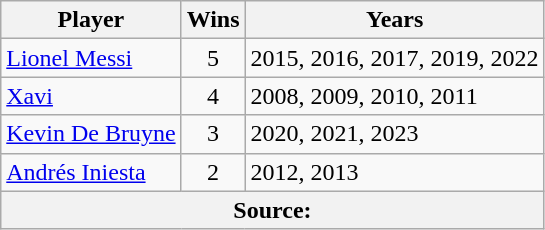<table class="wikitable sortable">
<tr>
<th>Player</th>
<th>Wins</th>
<th>Years</th>
</tr>
<tr>
<td> <a href='#'>Lionel Messi</a></td>
<td align="center">5</td>
<td>2015, 2016, 2017, 2019, 2022</td>
</tr>
<tr>
<td> <a href='#'>Xavi</a></td>
<td align="center">4</td>
<td>2008, 2009, 2010, 2011</td>
</tr>
<tr>
<td> <a href='#'>Kevin De Bruyne</a></td>
<td align="center">3</td>
<td>2020, 2021, 2023</td>
</tr>
<tr>
<td> <a href='#'>Andrés Iniesta</a></td>
<td align="center">2</td>
<td>2012, 2013</td>
</tr>
<tr>
<th colspan=4>Source:</th>
</tr>
</table>
